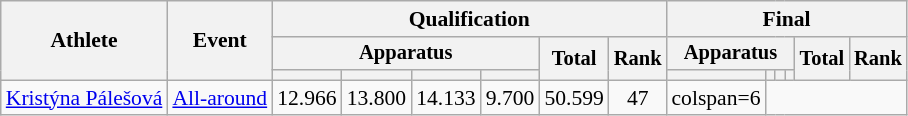<table class="wikitable" style="font-size:90%">
<tr>
<th rowspan=3>Athlete</th>
<th rowspan=3>Event</th>
<th colspan =6>Qualification</th>
<th colspan =6>Final</th>
</tr>
<tr style="font-size:95%">
<th colspan=4>Apparatus</th>
<th rowspan=2>Total</th>
<th rowspan=2>Rank</th>
<th colspan=4>Apparatus</th>
<th rowspan=2>Total</th>
<th rowspan=2>Rank</th>
</tr>
<tr style="font-size:95%">
<th></th>
<th></th>
<th></th>
<th></th>
<th></th>
<th></th>
<th></th>
<th></th>
</tr>
<tr align=center>
<td align=left><a href='#'>Kristýna Pálešová</a></td>
<td align=left><a href='#'>All-around</a></td>
<td>12.966</td>
<td>13.800</td>
<td>14.133</td>
<td>9.700</td>
<td>50.599</td>
<td>47</td>
<td>colspan=6 </td>
</tr>
</table>
